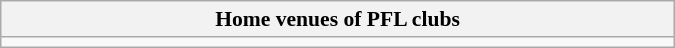<table class="wikitable" style="text-align:left; font-size: 90%;" width=450px>
<tr>
<th width=500px>Home venues of PFL clubs</th>
</tr>
<tr>
<td align=center></td>
</tr>
</table>
